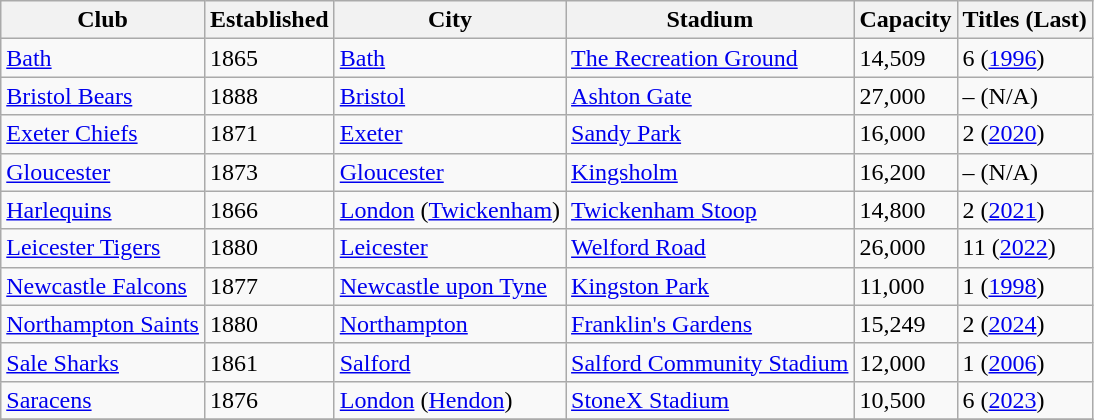<table class="wikitable sortable">
<tr>
<th>Club</th>
<th>Established</th>
<th>City</th>
<th>Stadium</th>
<th>Capacity</th>
<th>Titles (Last)</th>
</tr>
<tr>
<td><a href='#'>Bath</a></td>
<td>1865</td>
<td><a href='#'>Bath</a></td>
<td><a href='#'>The Recreation Ground</a></td>
<td>14,509</td>
<td>6 (<a href='#'>1996</a>)</td>
</tr>
<tr>
<td><a href='#'>Bristol Bears</a></td>
<td>1888</td>
<td><a href='#'>Bristol</a></td>
<td><a href='#'>Ashton Gate</a></td>
<td>27,000</td>
<td>– (N/A)</td>
</tr>
<tr>
<td><a href='#'>Exeter Chiefs</a></td>
<td>1871</td>
<td><a href='#'>Exeter</a></td>
<td><a href='#'>Sandy Park</a></td>
<td>16,000</td>
<td>2 (<a href='#'>2020</a>)</td>
</tr>
<tr>
<td><a href='#'>Gloucester</a></td>
<td>1873</td>
<td><a href='#'>Gloucester</a></td>
<td><a href='#'>Kingsholm</a></td>
<td>16,200</td>
<td>– (N/A)</td>
</tr>
<tr>
<td><a href='#'>Harlequins</a></td>
<td>1866</td>
<td><a href='#'>London</a> (<a href='#'>Twickenham</a>)</td>
<td><a href='#'>Twickenham Stoop</a></td>
<td>14,800</td>
<td>2 (<a href='#'>2021</a>)</td>
</tr>
<tr>
<td><a href='#'>Leicester Tigers</a></td>
<td>1880</td>
<td><a href='#'>Leicester</a></td>
<td><a href='#'>Welford Road</a></td>
<td>26,000</td>
<td>11 (<a href='#'>2022</a>)</td>
</tr>
<tr>
<td><a href='#'>Newcastle Falcons</a></td>
<td>1877</td>
<td><a href='#'>Newcastle upon Tyne</a></td>
<td><a href='#'>Kingston Park</a></td>
<td>11,000</td>
<td>1 (<a href='#'>1998</a>)</td>
</tr>
<tr>
<td><a href='#'>Northampton Saints</a></td>
<td>1880</td>
<td><a href='#'>Northampton</a></td>
<td><a href='#'>Franklin's Gardens</a></td>
<td>15,249</td>
<td>2 (<a href='#'>2024</a>)</td>
</tr>
<tr>
<td><a href='#'>Sale Sharks</a></td>
<td>1861</td>
<td><a href='#'>Salford</a></td>
<td><a href='#'>Salford Community Stadium</a></td>
<td>12,000</td>
<td>1 (<a href='#'>2006</a>)</td>
</tr>
<tr>
<td><a href='#'>Saracens</a></td>
<td>1876</td>
<td><a href='#'>London</a> (<a href='#'>Hendon</a>)</td>
<td><a href='#'>StoneX Stadium</a></td>
<td>10,500</td>
<td>6 (<a href='#'>2023</a>)</td>
</tr>
<tr>
</tr>
</table>
